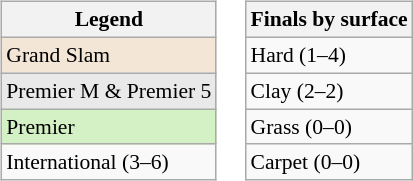<table>
<tr valign=top>
<td><br><table class=wikitable style="font-size:90%">
<tr>
<th>Legend</th>
</tr>
<tr style="background:#f3e6d7;">
<td>Grand Slam</td>
</tr>
<tr style="background:#e9e9e9;">
<td>Premier M & Premier 5</td>
</tr>
<tr style="background:#d4f1c5;">
<td>Premier</td>
</tr>
<tr>
<td>International (3–6)</td>
</tr>
</table>
</td>
<td><br><table class=wikitable style="font-size:90%">
<tr>
<th>Finals by surface</th>
</tr>
<tr>
<td>Hard (1–4)</td>
</tr>
<tr>
<td>Clay (2–2)</td>
</tr>
<tr>
<td>Grass (0–0)</td>
</tr>
<tr>
<td>Carpet (0–0)</td>
</tr>
</table>
</td>
</tr>
</table>
